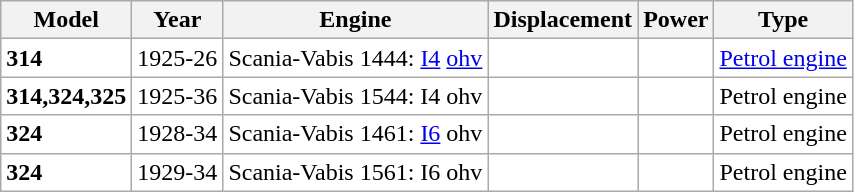<table class="wikitable">
<tr>
<th>Model</th>
<th>Year</th>
<th>Engine</th>
<th>Displacement</th>
<th>Power</th>
<th>Type</th>
</tr>
<tr style="background:#ffffff;">
<td><strong>314</strong></td>
<td>1925-26</td>
<td>Scania-Vabis 1444: <a href='#'>I4</a> <a href='#'>ohv</a></td>
<td></td>
<td></td>
<td><a href='#'>Petrol engine</a></td>
</tr>
<tr style="background:#ffffff;">
<td><strong>314,324,325</strong></td>
<td>1925-36</td>
<td>Scania-Vabis 1544: I4 ohv</td>
<td></td>
<td></td>
<td>Petrol engine</td>
</tr>
<tr style="background:#ffffff;">
<td><strong>324</strong></td>
<td>1928-34</td>
<td>Scania-Vabis 1461: <a href='#'>I6</a> ohv</td>
<td></td>
<td></td>
<td>Petrol engine</td>
</tr>
<tr style="background:#ffffff;">
<td><strong>324</strong></td>
<td>1929-34</td>
<td>Scania-Vabis 1561: I6 ohv</td>
<td></td>
<td></td>
<td>Petrol engine</td>
</tr>
</table>
